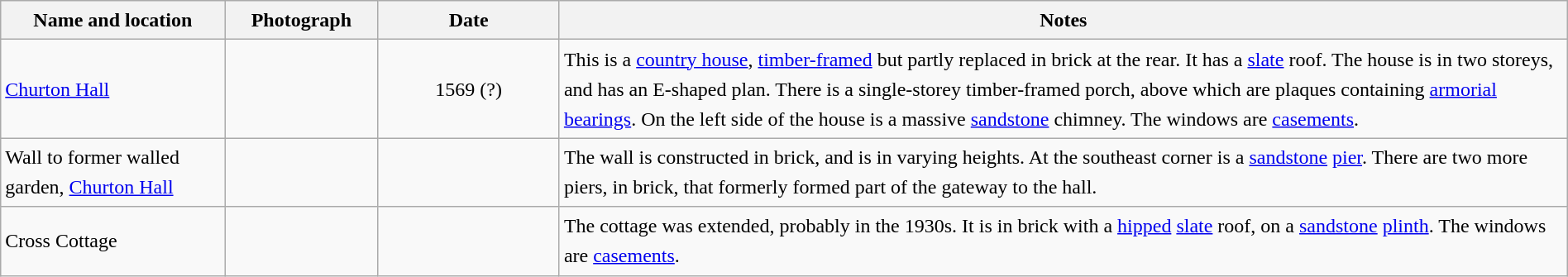<table class="wikitable sortable plainrowheaders" style="width:100%;border:0px;text-align:left;line-height:150%;">
<tr>
<th scope="col"  style="width:150px">Name and location</th>
<th scope="col"  style="width:100px" class="unsortable">Photograph</th>
<th scope="col"  style="width:120px">Date</th>
<th scope="col"  style="width:700px" class="unsortable">Notes</th>
</tr>
<tr>
<td><a href='#'>Churton Hall</a><br><small></small></td>
<td></td>
<td align="center">1569 (?)</td>
<td>This is a <a href='#'>country house</a>, <a href='#'>timber-framed</a> but partly replaced in brick at the rear.  It has a <a href='#'>slate</a> roof. The house is in two storeys, and has an E-shaped plan.  There is a single-storey timber-framed porch, above which are plaques containing <a href='#'>armorial bearings</a>.  On the left side of the house is a massive <a href='#'>sandstone</a> chimney.  The windows are <a href='#'>casements</a>.</td>
</tr>
<tr>
<td>Wall to former walled garden, <a href='#'>Churton Hall</a><br><small></small></td>
<td></td>
<td align="center"></td>
<td>The wall is constructed in brick, and is in varying heights.  At the southeast corner is a <a href='#'>sandstone</a> <a href='#'>pier</a>.  There are two more piers, in brick, that formerly formed part of the gateway to the hall.</td>
</tr>
<tr>
<td>Cross Cottage<br><small></small></td>
<td></td>
<td align="center"></td>
<td>The cottage was extended, probably in the 1930s.  It is in brick with a <a href='#'>hipped</a> <a href='#'>slate</a> roof, on a <a href='#'>sandstone</a> <a href='#'>plinth</a>.  The windows are <a href='#'>casements</a>.</td>
</tr>
<tr>
</tr>
</table>
